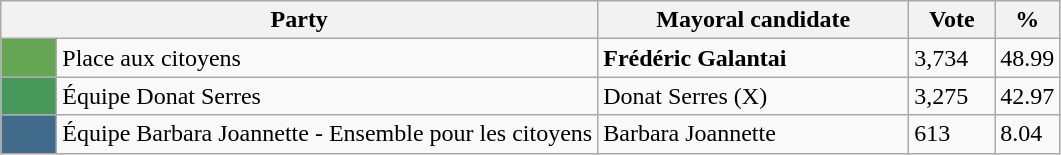<table class="wikitable">
<tr>
<th bgcolor="#DDDDFF" width="230px" colspan="2">Party</th>
<th bgcolor="#DDDDFF" width="200px">Mayoral candidate</th>
<th bgcolor="#DDDDFF" width="50px">Vote</th>
<th bgcolor="#DDDDFF" width="30px">%</th>
</tr>
<tr>
<td bgcolor=#65a553 width="30px"> </td>
<td>Place aux citoyens</td>
<td><strong>Frédéric Galantai</strong></td>
<td>3,734</td>
<td>48.99</td>
</tr>
<tr>
<td bgcolor=#48985B width="30px"> </td>
<td>Équipe Donat Serres</td>
<td>Donat Serres (X)</td>
<td>3,275</td>
<td>42.97</td>
</tr>
<tr>
<td bgcolor=#416a8b width="30px"> </td>
<td>Équipe Barbara Joannette - Ensemble pour les citoyens</td>
<td>Barbara Joannette</td>
<td>613</td>
<td>8.04</td>
</tr>
</table>
